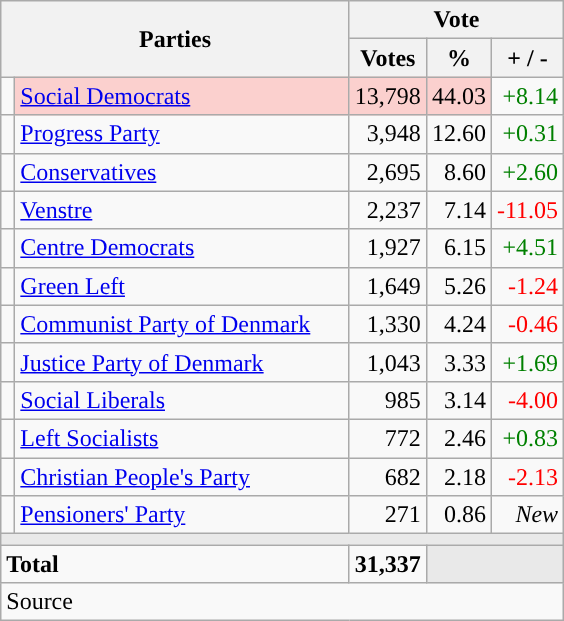<table class="wikitable" style="text-align:right;">
<tr>
<th style="text-align:centre;" rowspan="2" colspan="2" width="225">Parties</th>
<th colspan="3">Vote</th>
</tr>
<tr>
<th width="15">Votes</th>
<th width="15">%</th>
<th width="15">+ / -</th>
</tr>
<tr>
<td width="2" style="color:inherit;background:"></td>
<td bgcolor=#fbd0ce  align="left"><a href='#'>Social Democrats</a></td>
<td bgcolor=#fbd0ce>13,798</td>
<td bgcolor=#fbd0ce>44.03</td>
<td style=color:green;>+8.14</td>
</tr>
<tr>
<td width="2" style="color:inherit;background:"></td>
<td align="left"><a href='#'>Progress Party</a></td>
<td>3,948</td>
<td>12.60</td>
<td style=color:green;>+0.31</td>
</tr>
<tr>
<td width="2" style="color:inherit;background:"></td>
<td align="left"><a href='#'>Conservatives</a></td>
<td>2,695</td>
<td>8.60</td>
<td style=color:green;>+2.60</td>
</tr>
<tr>
<td width="2" style="color:inherit;background:"></td>
<td align="left"><a href='#'>Venstre</a></td>
<td>2,237</td>
<td>7.14</td>
<td style=color:red;>-11.05</td>
</tr>
<tr>
<td width="2" style="color:inherit;background:"></td>
<td align="left"><a href='#'>Centre Democrats</a></td>
<td>1,927</td>
<td>6.15</td>
<td style=color:green;>+4.51</td>
</tr>
<tr>
<td width="2" style="color:inherit;background:"></td>
<td align="left"><a href='#'>Green Left</a></td>
<td>1,649</td>
<td>5.26</td>
<td style=color:red;>-1.24</td>
</tr>
<tr>
<td width="2" style="color:inherit;background:"></td>
<td align="left"><a href='#'>Communist Party of Denmark</a></td>
<td>1,330</td>
<td>4.24</td>
<td style=color:red;>-0.46</td>
</tr>
<tr>
<td width="2" style="color:inherit;background:"></td>
<td align="left"><a href='#'>Justice Party of Denmark</a></td>
<td>1,043</td>
<td>3.33</td>
<td style=color:green;>+1.69</td>
</tr>
<tr>
<td width="2" style="color:inherit;background:"></td>
<td align="left"><a href='#'>Social Liberals</a></td>
<td>985</td>
<td>3.14</td>
<td style=color:red;>-4.00</td>
</tr>
<tr>
<td width="2" style="color:inherit;background:"></td>
<td align="left"><a href='#'>Left Socialists</a></td>
<td>772</td>
<td>2.46</td>
<td style=color:green;>+0.83</td>
</tr>
<tr>
<td width="2" style="color:inherit;background:"></td>
<td align="left"><a href='#'>Christian People's Party</a></td>
<td>682</td>
<td>2.18</td>
<td style=color:red;>-2.13</td>
</tr>
<tr>
<td width="2" style="color:inherit;background:"></td>
<td align="left"><a href='#'>Pensioners' Party</a></td>
<td>271</td>
<td>0.86</td>
<td><em>New</em></td>
</tr>
<tr>
<td colspan="7" bgcolor="#E9E9E9"></td>
</tr>
<tr>
<td align="left" colspan="2"><strong>Total</strong></td>
<td><strong>31,337</strong></td>
<td bgcolor="#E9E9E9" colspan="2"></td>
</tr>
<tr>
<td align="left" colspan="6">Source</td>
</tr>
</table>
